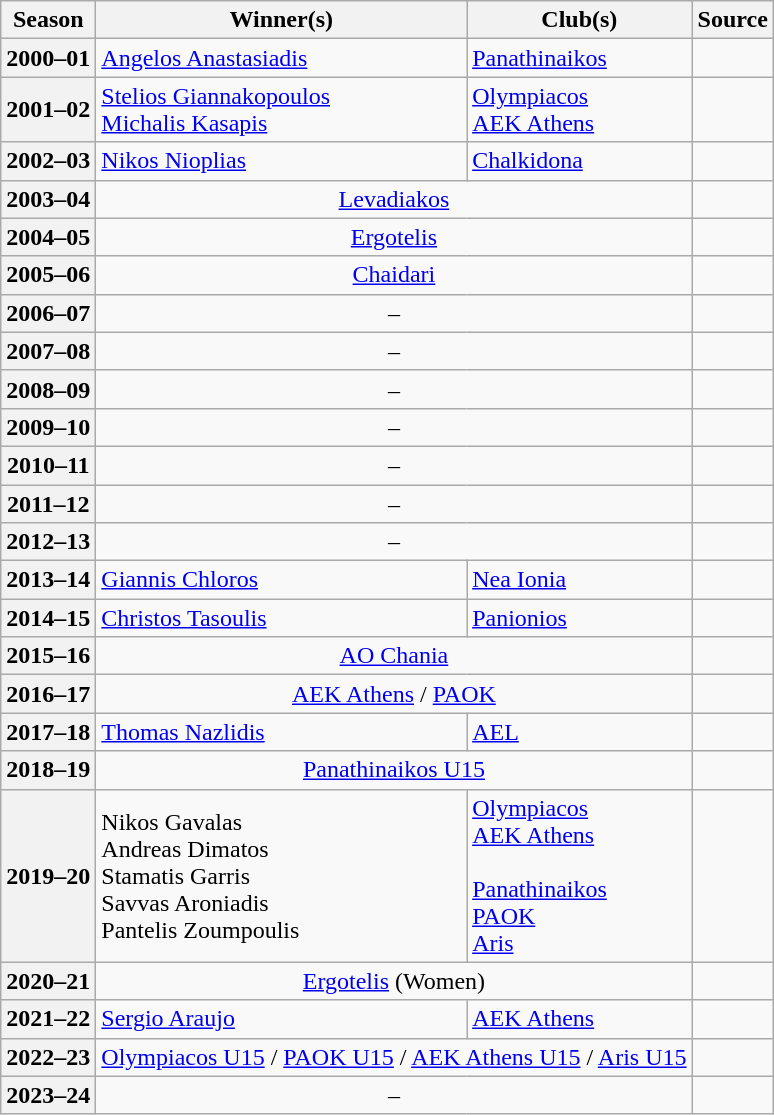<table class="wikitable" style="margin-right: 0;">
<tr text-align:center;">
<th>Season</th>
<th>Winner(s)</th>
<th>Club(s)</th>
<th>Source</th>
</tr>
<tr>
<th>2000–01</th>
<td> <a href='#'>Angelos Anastasiadis</a></td>
<td><a href='#'>Panathinaikos</a></td>
<td align="center"></td>
</tr>
<tr>
<th>2001–02</th>
<td> <a href='#'>Stelios Giannakopoulos</a><br> <a href='#'>Michalis Kasapis</a></td>
<td><a href='#'>Olympiacos</a><br><a href='#'>AEK Athens</a></td>
<td align="center"></td>
</tr>
<tr>
<th>2002–03</th>
<td> <a href='#'>Nikos Nioplias</a></td>
<td><a href='#'>Chalkidona</a></td>
<td align="center"></td>
</tr>
<tr>
<th>2003–04</th>
<td colspan=2 align="center"><a href='#'>Levadiakos</a></td>
<td align="center"></td>
</tr>
<tr>
<th>2004–05</th>
<td colspan=2 align="center"><a href='#'>Ergotelis</a></td>
<td align="center"></td>
</tr>
<tr>
<th>2005–06</th>
<td colspan=2 align="center"><a href='#'>Chaidari</a></td>
<td align="center"></td>
</tr>
<tr>
<th>2006–07</th>
<td colspan=2 align="center">–</td>
<td align="center"></td>
</tr>
<tr>
<th>2007–08</th>
<td colspan=2 align="center">–</td>
<td align="center"></td>
</tr>
<tr>
<th>2008–09</th>
<td colspan=2 align="center">–</td>
<td align="center"></td>
</tr>
<tr>
<th>2009–10</th>
<td colspan=2 align="center">–</td>
<td align="center"></td>
</tr>
<tr>
<th>2010–11</th>
<td colspan=2 align="center">–</td>
<td align="center"></td>
</tr>
<tr>
<th>2011–12</th>
<td colspan=2 align="center">–</td>
<td align="center"></td>
</tr>
<tr>
<th>2012–13</th>
<td colspan=2 align="center">–</td>
<td align="center"></td>
</tr>
<tr>
<th>2013–14</th>
<td> <a href='#'>Giannis Chloros</a></td>
<td><a href='#'>Nea Ionia</a></td>
<td align="center"></td>
</tr>
<tr>
<th>2014–15</th>
<td> <a href='#'>Christos Tasoulis</a></td>
<td><a href='#'>Panionios</a></td>
<td align="center"></td>
</tr>
<tr>
<th>2015–16</th>
<td colspan=2 align="center"><a href='#'>AO Chania</a></td>
<td align="center"></td>
</tr>
<tr>
<th>2016–17</th>
<td colspan=2 align="center"><a href='#'>AEK Athens</a> / <a href='#'>PAOK</a></td>
<td align="center"></td>
</tr>
<tr>
<th>2017–18</th>
<td> <a href='#'>Thomas Nazlidis</a></td>
<td><a href='#'>AEL</a></td>
<td align="center"></td>
</tr>
<tr>
<th>2018–19</th>
<td colspan=2 align="center"><a href='#'>Panathinaikos U15</a></td>
<td align="center"></td>
</tr>
<tr>
<th>2019–20</th>
<td> Nikos Gavalas<br> Andreas Dimatos<br>  Stamatis Garris<br> Savvas Aroniadis<br> Pantelis Zoumpoulis</td>
<td><a href='#'>Olympiacos</a><br><a href='#'>AEK Athens</a><br><br><a href='#'>Panathinaikos</a><br><a href='#'>PAOK</a><br><a href='#'>Aris</a></td>
<td align="center"></td>
</tr>
<tr>
<th>2020–21</th>
<td colspan=2 align="center"><a href='#'>Ergotelis</a> (Women)</td>
<td align="center"></td>
</tr>
<tr>
<th>2021–22</th>
<td> <a href='#'>Sergio Araujo</a></td>
<td><a href='#'>AEK Athens</a></td>
<td align="center"></td>
</tr>
<tr>
<th>2022–23</th>
<td colspan=2><a href='#'>Olympiacos U15</a> / <a href='#'>PAOK U15</a> / <a href='#'>AEK Athens U15</a> / <a href='#'>Aris U15</a></td>
<td align="center"></td>
</tr>
<tr>
<th>2023–24</th>
<td colspan=2 align="center">–</td>
<td align="center"></td>
</tr>
</table>
